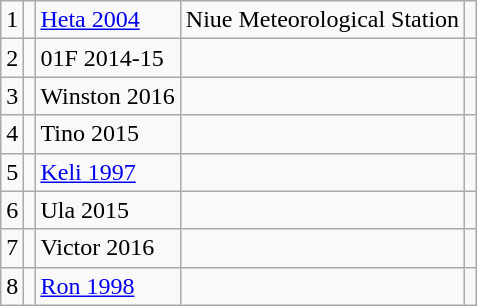<table class="wikitable">
<tr>
<td>1</td>
<td></td>
<td><a href='#'>Heta 2004</a></td>
<td>Niue Meteorological Station</td>
<td></td>
</tr>
<tr>
<td>2</td>
<td></td>
<td>01F 2014-15</td>
<td></td>
<td></td>
</tr>
<tr>
<td>3</td>
<td></td>
<td>Winston 2016</td>
<td></td>
<td></td>
</tr>
<tr>
<td>4</td>
<td></td>
<td>Tino 2015</td>
<td></td>
<td></td>
</tr>
<tr>
<td>5</td>
<td></td>
<td><a href='#'>Keli 1997</a></td>
<td></td>
<td></td>
</tr>
<tr>
<td>6</td>
<td></td>
<td>Ula 2015</td>
<td></td>
<td></td>
</tr>
<tr>
<td>7</td>
<td></td>
<td>Victor 2016</td>
<td></td>
<td></td>
</tr>
<tr>
<td>8</td>
<td></td>
<td><a href='#'>Ron 1998</a></td>
<td></td>
<td></td>
</tr>
</table>
